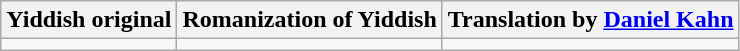<table class="wikitable">
<tr>
<th>Yiddish original</th>
<th>Romanization of Yiddish</th>
<th>Translation by <a href='#'>Daniel Kahn</a></th>
</tr>
<tr style="white-space:nowrap;">
<td></td>
<td></td>
<td></td>
</tr>
</table>
